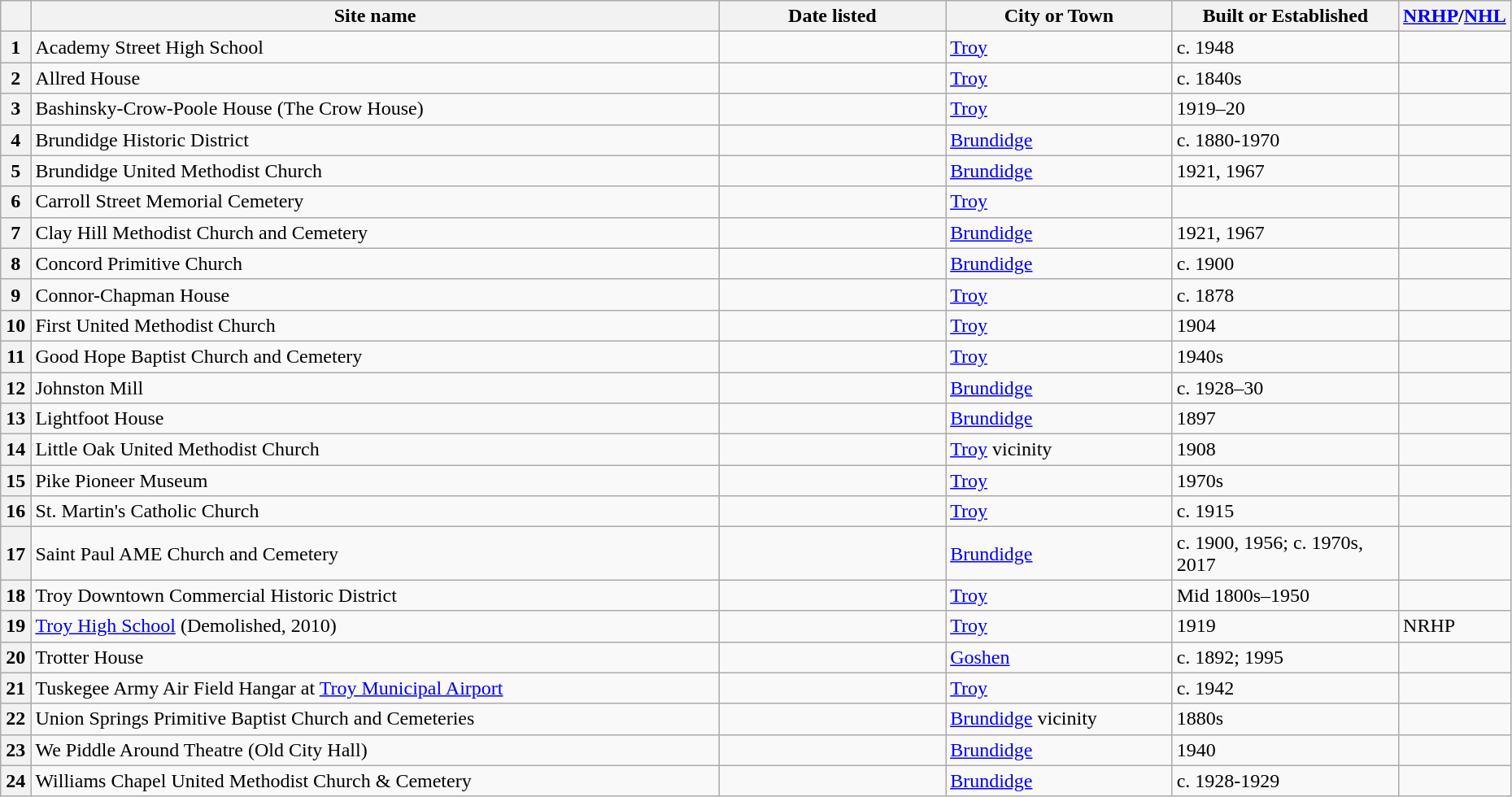<table class="wikitable" style="width:98%">
<tr>
<th width = 2% ></th>
<th><strong>Site name</strong></th>
<th width = 15% ><strong>Date listed</strong></th>
<th width = 15% ><strong>City or Town</strong></th>
<th width = 15% ><strong>Built or Established</strong></th>
<th width = 5%  ><strong><a href='#'>NRHP</a>/<a href='#'>NHL</a></strong></th>
</tr>
<tr>
<th>1</th>
<td>Academy Street High School</td>
<td></td>
<td><a href='#'>Troy</a></td>
<td>c. 1948</td>
<td></td>
</tr>
<tr ->
<th>2</th>
<td>Allred House</td>
<td></td>
<td><a href='#'>Troy</a></td>
<td>c. 1840s</td>
<td></td>
</tr>
<tr ->
<th>3</th>
<td>Bashinsky-Crow-Poole House (The Crow House)</td>
<td></td>
<td><a href='#'>Troy</a></td>
<td>1919–20</td>
<td></td>
</tr>
<tr ->
<th>4</th>
<td>Brundidge Historic District</td>
<td></td>
<td><a href='#'>Brundidge</a></td>
<td>c. 1880-1970</td>
<td></td>
</tr>
<tr ->
<th>5</th>
<td>Brundidge United Methodist Church</td>
<td></td>
<td><a href='#'>Brundidge</a></td>
<td>1921, 1967</td>
<td></td>
</tr>
<tr ->
<th>6</th>
<td>Carroll Street Memorial Cemetery</td>
<td></td>
<td><a href='#'>Troy</a></td>
<td></td>
<td></td>
</tr>
<tr ->
<th>7</th>
<td>Clay Hill Methodist Church and Cemetery</td>
<td></td>
<td><a href='#'>Brundidge</a></td>
<td>1921, 1967</td>
<td></td>
</tr>
<tr ->
<th>8</th>
<td>Concord Primitive Church</td>
<td></td>
<td><a href='#'>Brundidge</a></td>
<td>c. 1900</td>
<td></td>
</tr>
<tr ->
<th>9</th>
<td>Connor-Chapman House</td>
<td></td>
<td><a href='#'>Troy</a></td>
<td>c. 1878</td>
<td></td>
</tr>
<tr ->
<th>10</th>
<td>First United Methodist Church</td>
<td></td>
<td><a href='#'>Troy</a></td>
<td>1904</td>
<td></td>
</tr>
<tr ->
<th>11</th>
<td>Good Hope Baptist Church and Cemetery</td>
<td></td>
<td><a href='#'>Troy</a></td>
<td>1940s</td>
<td></td>
</tr>
<tr ->
<th>12</th>
<td>Johnston Mill</td>
<td></td>
<td><a href='#'>Brundidge</a></td>
<td>c. 1928–30</td>
<td></td>
</tr>
<tr ->
<th>13</th>
<td>Lightfoot House</td>
<td></td>
<td><a href='#'>Brundidge</a></td>
<td>1897</td>
<td></td>
</tr>
<tr ->
<th>14</th>
<td>Little Oak United Methodist Church</td>
<td></td>
<td><a href='#'>Troy</a> vicinity</td>
<td>1908</td>
<td></td>
</tr>
<tr ->
<th>15</th>
<td>Pike Pioneer Museum</td>
<td></td>
<td><a href='#'>Troy</a></td>
<td>1970s</td>
<td></td>
</tr>
<tr ->
<th>16</th>
<td>St. Martin's Catholic Church</td>
<td></td>
<td><a href='#'>Troy</a></td>
<td>c. 1915</td>
<td></td>
</tr>
<tr ->
<th>17</th>
<td>Saint Paul AME Church and Cemetery</td>
<td></td>
<td><a href='#'>Brundidge</a></td>
<td>c. 1900, 1956; c. 1970s, 2017</td>
<td></td>
</tr>
<tr ->
<th>18</th>
<td>Troy Downtown Commercial Historic District</td>
<td></td>
<td><a href='#'>Troy</a></td>
<td>Mid 1800s–1950</td>
<td></td>
</tr>
<tr ->
<th>19</th>
<td><a href='#'>Troy High School</a> (Demolished, 2010)</td>
<td></td>
<td><a href='#'>Troy</a></td>
<td>1919</td>
<td>NRHP</td>
</tr>
<tr ->
<th>20</th>
<td>Trotter House</td>
<td></td>
<td><a href='#'>Goshen</a></td>
<td>c. 1892; 1995</td>
<td></td>
</tr>
<tr ->
<th>21</th>
<td>Tuskegee Army Air Field Hangar at <a href='#'>Troy Municipal Airport</a></td>
<td></td>
<td><a href='#'>Troy</a></td>
<td>c. 1942</td>
<td></td>
</tr>
<tr ->
<th>22</th>
<td>Union Springs Primitive Baptist Church and Cemeteries</td>
<td></td>
<td><a href='#'>Brundidge</a> vicinity</td>
<td>1880s</td>
<td></td>
</tr>
<tr ->
<th>23</th>
<td>We Piddle Around Theatre (Old City Hall)</td>
<td></td>
<td><a href='#'>Brundidge</a></td>
<td>1940</td>
<td></td>
</tr>
<tr ->
<th>24</th>
<td>Williams Chapel United Methodist Church & Cemetery</td>
<td></td>
<td><a href='#'>Brundidge</a></td>
<td>c. 1928-1929</td>
<td></td>
</tr>
</table>
